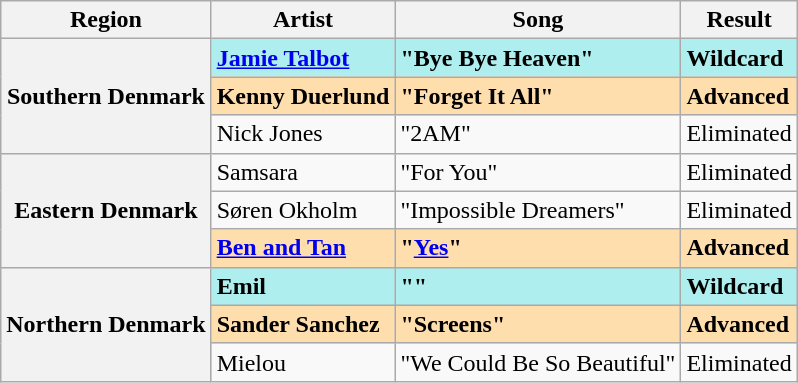<table class="sortable wikitable plainrowheaders" style="margin: 1em auto 1em auto; text-align:center;">
<tr>
<th>Region</th>
<th>Artist</th>
<th>Song</th>
<th>Result</th>
</tr>
<tr style="font-weight:bold;background:paleturquoise;">
<th scope="row" rowspan="3" style="text-align:center">Southern Denmark</th>
<td align="left"><a href='#'>Jamie Talbot</a></td>
<td align="left">"Bye Bye Heaven"</td>
<td align="left">Wildcard</td>
</tr>
<tr style="font-weight:bold; background:navajowhite;">
<td align="left">Kenny Duerlund</td>
<td align="left">"Forget It All"</td>
<td align="left">Advanced</td>
</tr>
<tr>
<td align="left">Nick Jones</td>
<td align="left">"2AM"</td>
<td align="left">Eliminated</td>
</tr>
<tr>
<th scope="row" rowspan="3" style="text-align:center">Eastern Denmark</th>
<td align="left">Samsara</td>
<td align="left">"For You"</td>
<td align="left">Eliminated</td>
</tr>
<tr>
<td align="left">Søren Okholm</td>
<td align="left">"Impossible Dreamers"</td>
<td align="left">Eliminated</td>
</tr>
<tr style="font-weight:bold;background:navajowhite;">
<td align="left"><a href='#'>Ben and Tan</a></td>
<td align="left">"<a href='#'>Yes</a>"</td>
<td align="left">Advanced</td>
</tr>
<tr style="font-weight:bold; background:paleturquoise;">
<th scope="row" rowspan="3" style="text-align:center">Northern Denmark</th>
<td align="left">Emil</td>
<td align="left">""</td>
<td align="left">Wildcard</td>
</tr>
<tr style="font-weight:bold; background:navajowhite;">
<td align="left">Sander Sanchez</td>
<td align="left">"Screens"</td>
<td align="left">Advanced</td>
</tr>
<tr>
<td align="left">Mielou</td>
<td align="left">"We Could Be So Beautiful"</td>
<td align="left">Eliminated</td>
</tr>
</table>
